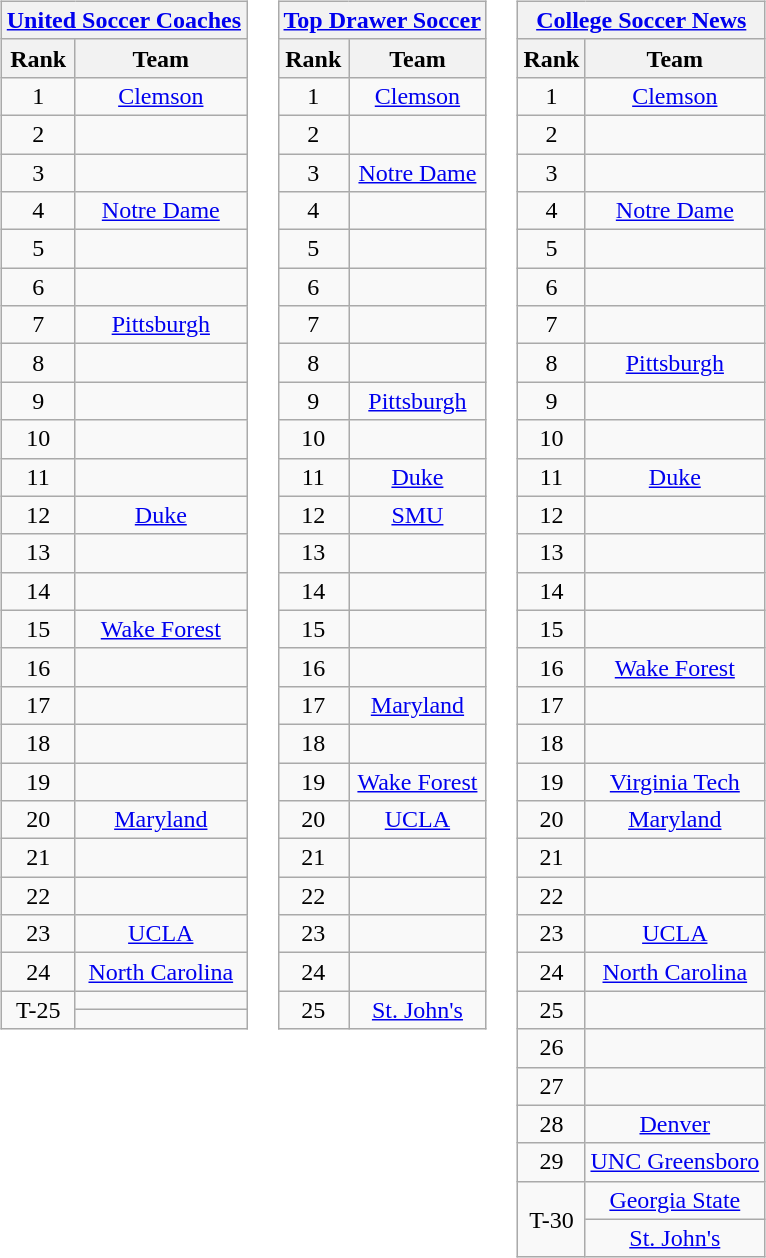<table>
<tr style="vertical-align:top;">
<td><br><table class="wikitable" style="text-align:center;">
<tr>
<th colspan=2><a href='#'>United Soccer Coaches</a></th>
</tr>
<tr>
<th>Rank</th>
<th>Team</th>
</tr>
<tr>
<td>1</td>
<td><a href='#'>Clemson</a></td>
</tr>
<tr>
<td>2</td>
<td></td>
</tr>
<tr>
<td>3</td>
<td></td>
</tr>
<tr>
<td>4</td>
<td><a href='#'>Notre Dame</a></td>
</tr>
<tr>
<td>5</td>
<td></td>
</tr>
<tr>
<td>6</td>
<td></td>
</tr>
<tr>
<td>7</td>
<td><a href='#'>Pittsburgh</a></td>
</tr>
<tr>
<td>8</td>
<td></td>
</tr>
<tr>
<td>9</td>
<td></td>
</tr>
<tr>
<td>10</td>
<td></td>
</tr>
<tr>
<td>11</td>
<td></td>
</tr>
<tr>
<td>12</td>
<td><a href='#'>Duke</a></td>
</tr>
<tr>
<td>13</td>
<td></td>
</tr>
<tr>
<td>14</td>
<td></td>
</tr>
<tr>
<td>15</td>
<td><a href='#'>Wake Forest</a></td>
</tr>
<tr>
<td>16</td>
<td></td>
</tr>
<tr>
<td>17</td>
<td></td>
</tr>
<tr>
<td>18</td>
<td></td>
</tr>
<tr>
<td>19</td>
<td></td>
</tr>
<tr>
<td>20</td>
<td><a href='#'>Maryland</a></td>
</tr>
<tr>
<td>21</td>
<td></td>
</tr>
<tr>
<td>22</td>
<td></td>
</tr>
<tr>
<td>23</td>
<td><a href='#'>UCLA</a></td>
</tr>
<tr>
<td>24</td>
<td><a href='#'>North Carolina</a></td>
</tr>
<tr>
<td rowspan="2">T-25</td>
<td></td>
</tr>
<tr>
<td></td>
</tr>
</table>
</td>
<td><br><table class="wikitable" style="text-align:center;">
<tr>
<th colspan=2><a href='#'>Top Drawer Soccer</a></th>
</tr>
<tr>
<th>Rank</th>
<th>Team</th>
</tr>
<tr>
<td>1</td>
<td><a href='#'>Clemson</a></td>
</tr>
<tr>
<td>2</td>
<td></td>
</tr>
<tr>
<td>3</td>
<td><a href='#'>Notre Dame</a></td>
</tr>
<tr>
<td>4</td>
<td></td>
</tr>
<tr>
<td>5</td>
<td></td>
</tr>
<tr>
<td>6</td>
<td></td>
</tr>
<tr>
<td>7</td>
<td></td>
</tr>
<tr>
<td>8</td>
<td></td>
</tr>
<tr>
<td>9</td>
<td><a href='#'>Pittsburgh</a></td>
</tr>
<tr>
<td>10</td>
<td></td>
</tr>
<tr>
<td>11</td>
<td><a href='#'>Duke</a></td>
</tr>
<tr>
<td>12</td>
<td><a href='#'>SMU</a></td>
</tr>
<tr>
<td>13</td>
<td></td>
</tr>
<tr>
<td>14</td>
<td></td>
</tr>
<tr>
<td>15</td>
<td></td>
</tr>
<tr>
<td>16</td>
<td></td>
</tr>
<tr>
<td>17</td>
<td><a href='#'>Maryland</a></td>
</tr>
<tr>
<td>18</td>
<td></td>
</tr>
<tr>
<td>19</td>
<td><a href='#'>Wake Forest</a></td>
</tr>
<tr>
<td>20</td>
<td><a href='#'>UCLA</a></td>
</tr>
<tr>
<td>21</td>
<td></td>
</tr>
<tr>
<td>22</td>
<td></td>
</tr>
<tr>
<td>23</td>
<td></td>
</tr>
<tr>
<td>24</td>
<td></td>
</tr>
<tr>
<td>25</td>
<td><a href='#'>St. John's</a></td>
</tr>
</table>
</td>
<td><br><table class="wikitable" style="text-align:center;">
<tr>
<th colspan=2><a href='#'>College Soccer News</a></th>
</tr>
<tr>
<th>Rank</th>
<th>Team</th>
</tr>
<tr>
<td>1</td>
<td><a href='#'>Clemson</a></td>
</tr>
<tr>
<td>2</td>
<td></td>
</tr>
<tr>
<td>3</td>
<td></td>
</tr>
<tr>
<td>4</td>
<td><a href='#'>Notre Dame</a></td>
</tr>
<tr>
<td>5</td>
<td></td>
</tr>
<tr>
<td>6</td>
<td></td>
</tr>
<tr>
<td>7</td>
<td></td>
</tr>
<tr>
<td>8</td>
<td><a href='#'>Pittsburgh</a></td>
</tr>
<tr>
<td>9</td>
<td></td>
</tr>
<tr>
<td>10</td>
<td></td>
</tr>
<tr>
<td>11</td>
<td><a href='#'>Duke</a></td>
</tr>
<tr>
<td>12</td>
<td></td>
</tr>
<tr>
<td>13</td>
<td></td>
</tr>
<tr>
<td>14</td>
<td></td>
</tr>
<tr>
<td>15</td>
<td></td>
</tr>
<tr>
<td>16</td>
<td><a href='#'>Wake Forest</a></td>
</tr>
<tr>
<td>17</td>
<td></td>
</tr>
<tr>
<td>18</td>
<td></td>
</tr>
<tr>
<td>19</td>
<td><a href='#'>Virginia Tech</a></td>
</tr>
<tr>
<td>20</td>
<td><a href='#'>Maryland</a></td>
</tr>
<tr>
<td>21</td>
<td></td>
</tr>
<tr>
<td>22</td>
<td></td>
</tr>
<tr>
<td>23</td>
<td><a href='#'>UCLA</a></td>
</tr>
<tr>
<td>24</td>
<td><a href='#'>North Carolina</a></td>
</tr>
<tr>
<td>25</td>
<td></td>
</tr>
<tr>
<td>26</td>
<td></td>
</tr>
<tr>
<td>27</td>
<td></td>
</tr>
<tr>
<td>28</td>
<td><a href='#'>Denver</a></td>
</tr>
<tr>
<td>29</td>
<td><a href='#'>UNC Greensboro</a></td>
</tr>
<tr>
<td rowspan="2">T-30</td>
<td><a href='#'>Georgia State</a></td>
</tr>
<tr>
<td><a href='#'>St. John's</a></td>
</tr>
</table>
</td>
</tr>
</table>
